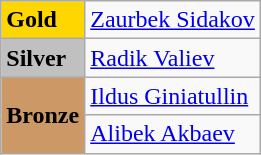<table class="wikitable">
<tr>
<td bgcolor="gold"><strong>Gold</strong></td>
<td> <a href='#'>Zaurbek Sidakov</a></td>
</tr>
<tr>
<td bgcolor="silver"><strong>Silver</strong></td>
<td> <a href='#'>Radik Valiev</a></td>
</tr>
<tr>
<td rowspan="2" bgcolor="#cc9966"><strong>Bronze</strong></td>
<td> <a href='#'>Ildus Giniatullin</a></td>
</tr>
<tr>
<td> <a href='#'>Alibek Akbaev</a></td>
</tr>
</table>
